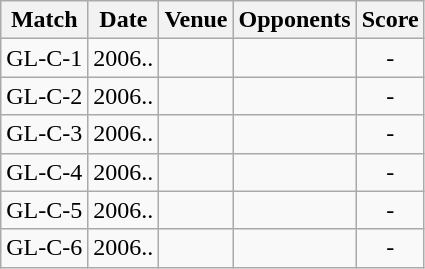<table class="wikitable" style="text-align:center;">
<tr>
<th>Match</th>
<th>Date</th>
<th>Venue</th>
<th>Opponents</th>
<th>Score</th>
</tr>
<tr>
<td>GL-C-1</td>
<td>2006..</td>
<td><a href='#'></a></td>
<td><a href='#'></a></td>
<td>-</td>
</tr>
<tr>
<td>GL-C-2</td>
<td>2006..</td>
<td><a href='#'></a></td>
<td><a href='#'></a></td>
<td>-</td>
</tr>
<tr>
<td>GL-C-3</td>
<td>2006..</td>
<td><a href='#'></a></td>
<td><a href='#'></a></td>
<td>-</td>
</tr>
<tr>
<td>GL-C-4</td>
<td>2006..</td>
<td><a href='#'></a></td>
<td><a href='#'></a></td>
<td>-</td>
</tr>
<tr>
<td>GL-C-5</td>
<td>2006..</td>
<td><a href='#'></a></td>
<td><a href='#'></a></td>
<td>-</td>
</tr>
<tr>
<td>GL-C-6</td>
<td>2006..</td>
<td><a href='#'></a></td>
<td><a href='#'></a></td>
<td>-</td>
</tr>
</table>
